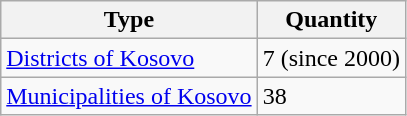<table class="wikitable sortable">
<tr>
<th>Type</th>
<th>Quantity</th>
</tr>
<tr>
<td><a href='#'>Districts of Kosovo</a></td>
<td>7 (since 2000)</td>
</tr>
<tr>
<td><a href='#'>Municipalities of Kosovo</a></td>
<td>38</td>
</tr>
</table>
